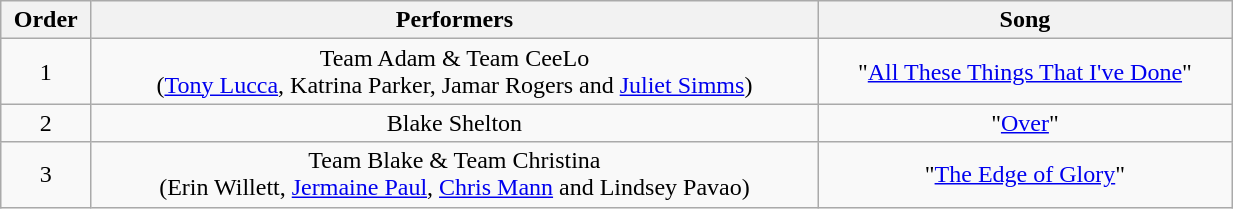<table class="wikitable" style="text-align:center; width:65%;">
<tr>
<th>Order</th>
<th>Performers</th>
<th>Song</th>
</tr>
<tr>
<td>1</td>
<td>Team Adam & Team CeeLo<br>(<a href='#'>Tony Lucca</a>, Katrina Parker, Jamar Rogers and <a href='#'>Juliet Simms</a>)</td>
<td>"<a href='#'>All These Things That I've Done</a>"</td>
</tr>
<tr>
<td>2</td>
<td>Blake Shelton</td>
<td>"<a href='#'>Over</a>"</td>
</tr>
<tr>
<td>3</td>
<td>Team Blake & Team Christina<br>(Erin Willett, <a href='#'>Jermaine Paul</a>, <a href='#'>Chris Mann</a> and Lindsey Pavao)</td>
<td>"<a href='#'>The Edge of Glory</a>"</td>
</tr>
</table>
